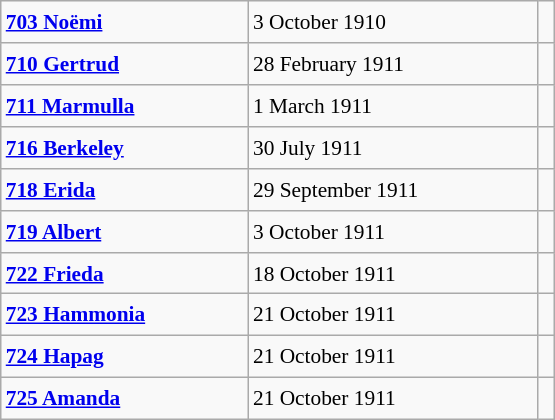<table class="wikitable" style="font-size: 89%; float: left; width: 26em; margin-right: 1em; height: 280px">
<tr>
<td><strong><a href='#'>703 Noëmi</a></strong></td>
<td>3 October 1910</td>
<td></td>
</tr>
<tr>
<td><strong><a href='#'>710 Gertrud</a></strong></td>
<td>28 February 1911</td>
<td></td>
</tr>
<tr>
<td><strong><a href='#'>711 Marmulla</a></strong></td>
<td>1 March 1911</td>
<td></td>
</tr>
<tr>
<td><strong><a href='#'>716 Berkeley</a></strong></td>
<td>30 July 1911</td>
<td></td>
</tr>
<tr>
<td><strong><a href='#'>718 Erida</a></strong></td>
<td>29 September 1911</td>
<td></td>
</tr>
<tr>
<td><strong><a href='#'>719 Albert</a></strong></td>
<td>3 October 1911</td>
<td></td>
</tr>
<tr>
<td><strong><a href='#'>722 Frieda</a></strong></td>
<td>18 October 1911</td>
<td></td>
</tr>
<tr>
<td><strong><a href='#'>723 Hammonia</a></strong></td>
<td>21 October 1911</td>
<td></td>
</tr>
<tr>
<td><strong><a href='#'>724 Hapag</a></strong></td>
<td>21 October 1911</td>
<td></td>
</tr>
<tr>
<td><strong><a href='#'>725 Amanda</a></strong></td>
<td>21 October 1911</td>
<td></td>
</tr>
</table>
